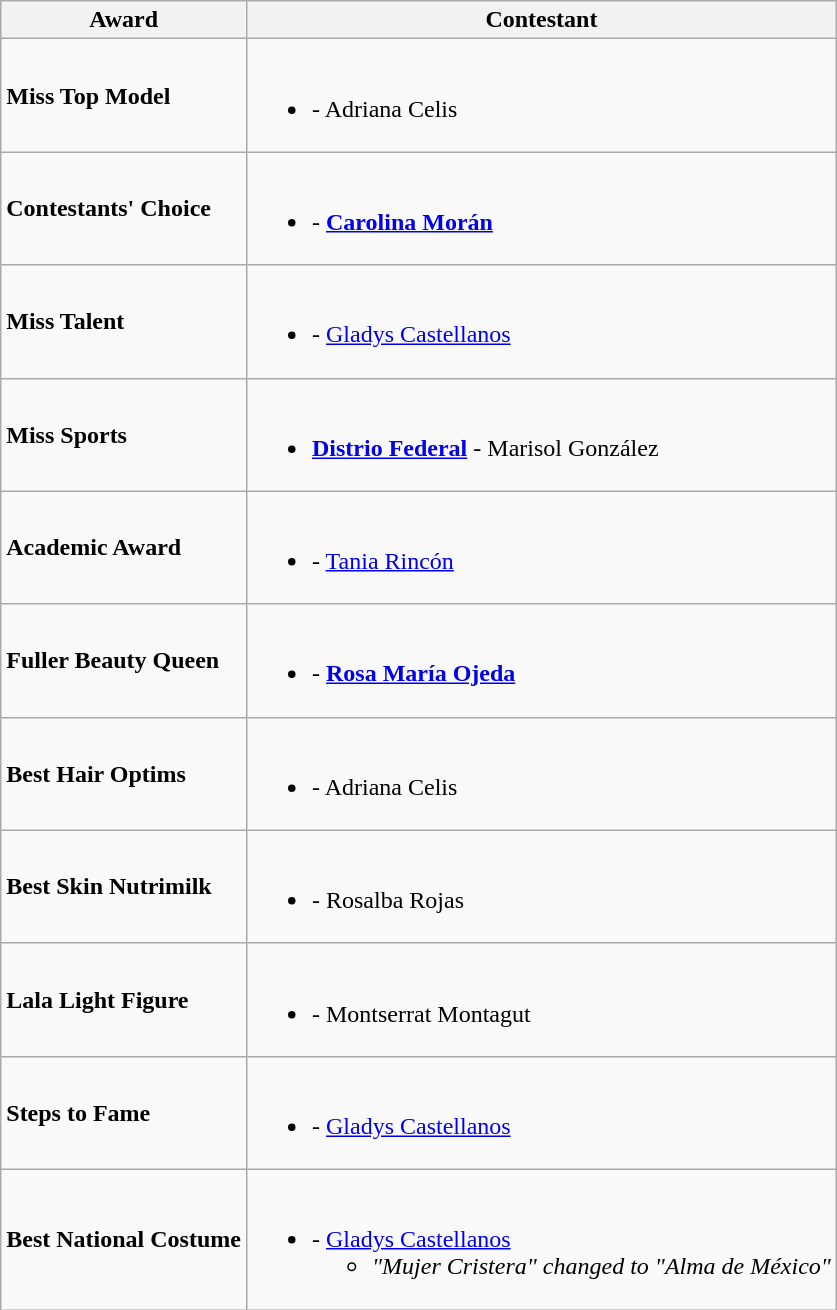<table class="wikitable" border="1">
<tr>
<th>Award</th>
<th>Contestant</th>
</tr>
<tr>
<td><strong>Miss Top Model</strong></td>
<td><br><ul><li><strong></strong> -  Adriana Celis</li></ul></td>
</tr>
<tr>
<td><strong>Contestants' Choice</strong></td>
<td><br><ul><li><strong></strong> -  <strong><a href='#'>Carolina Morán</a></strong></li></ul></td>
</tr>
<tr>
<td><strong>Miss Talent</strong></td>
<td><br><ul><li><strong></strong> -  <a href='#'>Gladys Castellanos</a></li></ul></td>
</tr>
<tr>
<td><strong>Miss Sports</strong></td>
<td><br><ul><li><strong> <a href='#'>Distrio Federal</a></strong>  -  Marisol González</li></ul></td>
</tr>
<tr>
<td><strong>Academic Award</strong></td>
<td><br><ul><li><strong></strong> - <a href='#'>Tania Rincón</a></li></ul></td>
</tr>
<tr>
<td><strong>Fuller Beauty Queen</strong></td>
<td><br><ul><li><strong></strong> -  <strong><a href='#'>Rosa María Ojeda</a></strong></li></ul></td>
</tr>
<tr>
<td><strong>Best Hair Optims</strong></td>
<td><br><ul><li><strong></strong> - Adriana Celis</li></ul></td>
</tr>
<tr>
<td><strong>Best Skin Nutrimilk</strong></td>
<td><br><ul><li><strong></strong> - Rosalba Rojas</li></ul></td>
</tr>
<tr>
<td><strong>Lala Light Figure</strong></td>
<td><br><ul><li><strong></strong> - Montserrat Montagut</li></ul></td>
</tr>
<tr>
<td><strong>Steps to Fame</strong></td>
<td><br><ul><li><strong></strong> - <a href='#'>Gladys Castellanos</a></li></ul></td>
</tr>
<tr>
<td><strong>Best National Costume</strong></td>
<td><br><ul><li><strong></strong> - <a href='#'>Gladys Castellanos</a><ul><li><em>"Mujer Cristera" changed to "Alma de México"</em></li></ul></li></ul></td>
</tr>
</table>
